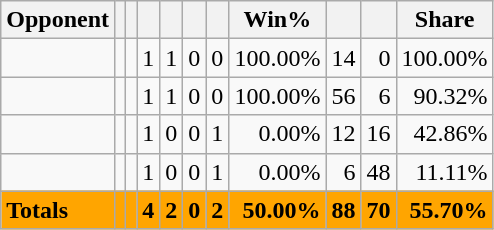<table class="wikitable sortable" style="text-align:right;">
<tr>
<th>Opponent</th>
<th></th>
<th></th>
<th></th>
<th></th>
<th></th>
<th></th>
<th>Win%</th>
<th></th>
<th></th>
<th>Share</th>
</tr>
<tr>
<td align=left></td>
<td></td>
<td></td>
<td>1</td>
<td>1</td>
<td>0</td>
<td>0</td>
<td>100.00%</td>
<td>14</td>
<td>0</td>
<td>100.00%</td>
</tr>
<tr>
<td align=left></td>
<td></td>
<td></td>
<td>1</td>
<td>1</td>
<td>0</td>
<td>0</td>
<td>100.00%</td>
<td>56</td>
<td>6</td>
<td>90.32%</td>
</tr>
<tr>
<td align=left></td>
<td></td>
<td></td>
<td>1</td>
<td>0</td>
<td>0</td>
<td>1</td>
<td>0.00%</td>
<td>12</td>
<td>16</td>
<td>42.86%</td>
</tr>
<tr>
<td align=left></td>
<td></td>
<td></td>
<td>1</td>
<td>0</td>
<td>0</td>
<td>1</td>
<td>0.00%</td>
<td>6</td>
<td>48</td>
<td>11.11%</td>
</tr>
<tr style="background: orange; color:black;">
<td align=left><strong>Totals</strong></td>
<td><strong></strong></td>
<td><strong></strong></td>
<td><strong>4</strong></td>
<td><strong>2</strong></td>
<td><strong>0</strong></td>
<td><strong>2</strong></td>
<td><strong>50.00%</strong></td>
<td><strong>88</strong></td>
<td><strong>70</strong></td>
<td><strong>55.70%</strong></td>
</tr>
</table>
